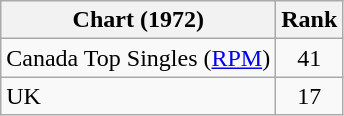<table class="wikitable">
<tr>
<th align="left">Chart (1972)</th>
<th style="text-align:center;">Rank</th>
</tr>
<tr>
<td>Canada Top Singles (<a href='#'>RPM</a>)</td>
<td style="text-align:center;">41</td>
</tr>
<tr>
<td>UK </td>
<td style="text-align:center;">17</td>
</tr>
</table>
